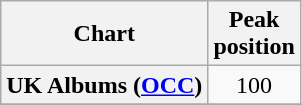<table class="wikitable sortable plainrowheaders" style="text-align:center;" border="1">
<tr>
<th scope="col">Chart</th>
<th scope="col">Peak<br>position</th>
</tr>
<tr>
<th scope="row">UK Albums (<a href='#'>OCC</a>)</th>
<td>100</td>
</tr>
<tr>
</tr>
</table>
